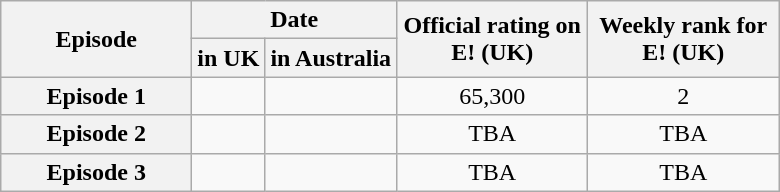<table class="wikitable sortable" style="text-align:center">
<tr>
<th rowspan="2" scope="col" style="width:120px">Episode</th>
<th colspan="2" scope="col" style="width:120px">Date</th>
<th rowspan="2" scope="col" style="width:120px">Official rating on E! (UK)</th>
<th rowspan="2" scope="col" style="width:120px">Weekly rank for E! (UK)</th>
</tr>
<tr>
<th>in UK</th>
<th>in Australia</th>
</tr>
<tr>
<th scope="row">Episode 1</th>
<td></td>
<td></td>
<td>65,300</td>
<td>2</td>
</tr>
<tr>
<th scope="row">Episode 2</th>
<td></td>
<td></td>
<td>TBA</td>
<td>TBA</td>
</tr>
<tr>
<th>Episode 3</th>
<td></td>
<td></td>
<td>TBA</td>
<td>TBA</td>
</tr>
</table>
